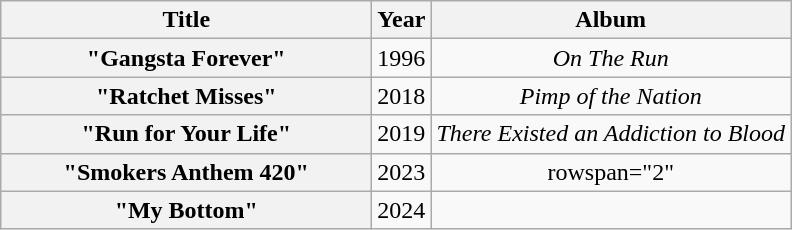<table class="wikitable plainrowheaders" style="text-align:center;">
<tr>
<th scope="col" style="width:15em;">Title</th>
<th scope="col">Year</th>
<th scope="col">Album</th>
</tr>
<tr>
<th scope="row">"Gangsta Forever"<br></th>
<td>1996</td>
<td rowspan="1"><em>On The Run</em></td>
</tr>
<tr>
<th scope="row">"Ratchet Misses"<br></th>
<td>2018</td>
<td rowspan="1"><em>Pimp of the Nation</em></td>
</tr>
<tr>
<th scope="row">"Run for Your Life"<br></th>
<td>2019</td>
<td rowspan="1"><em>There Existed an Addiction to Blood</em></td>
</tr>
<tr>
<th scope="row">"Smokers Anthem 420"<br></th>
<td>2023</td>
<td>rowspan="2"</td>
</tr>
<tr>
<th scope="row">"My Bottom"<br></th>
<td>2024</td>
</tr>
</table>
